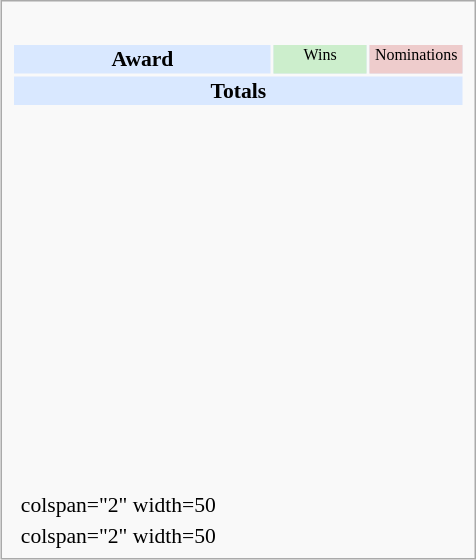<table class="infobox" style="width: 22em; text-align: left; font-size: 90%; vertical-align: middle;">
<tr>
<td colspan="3" style="text-align:center;"> </td>
</tr>
<tr>
<td colspan="3"><br><table class="collapsible collapsed" style="width:100%;">
<tr style="background:#d9e8ff; text-align:center;">
<th style="vertical-align: middle;">Award</th>
<td style="background:#cec; font-size:8pt; width:60px;">Wins</td>
<td style="background:#ecc; font-size:8pt; width:60px;">Nominations</td>
</tr>
<tr style="background:#d9e8ff;">
<td colspan="3" style="text-align:center;"><strong>Totals</strong></td>
</tr>
<tr>
<td style="text-align:center;"><br></td>
<td></td>
<td></td>
</tr>
<tr>
<td style="text-align:center;"><br></td>
<td></td>
<td></td>
</tr>
<tr>
<td style="text-align:center;"><br></td>
<td></td>
<td></td>
</tr>
<tr>
<td style="text-align:center;"><br></td>
<td></td>
<td></td>
</tr>
<tr>
<td style="text-align:center;"><br></td>
<td></td>
<td></td>
</tr>
<tr>
<td style="text-align:center;"><br></td>
<td></td>
<td></td>
</tr>
<tr>
<td style="text-align:center;"><br></td>
<td></td>
<td></td>
</tr>
<tr>
<td style="text-align:center;"><br></td>
<td></td>
<td></td>
</tr>
<tr>
<td style="text-align:center;"><br></td>
<td></td>
<td></td>
</tr>
<tr>
<td style="text-align:center;"><br></td>
<td></td>
<td></td>
</tr>
<tr>
<td style="text-align:center;"><br></td>
<td></td>
<td></td>
</tr>
<tr>
<td style="text-align:center;"><br></td>
<td></td>
<td></td>
</tr>
</table>
</td>
</tr>
<tr>
<td></td>
<td>colspan="2" width=50 </td>
</tr>
<tr>
<td></td>
<td>colspan="2" width=50 </td>
</tr>
</table>
